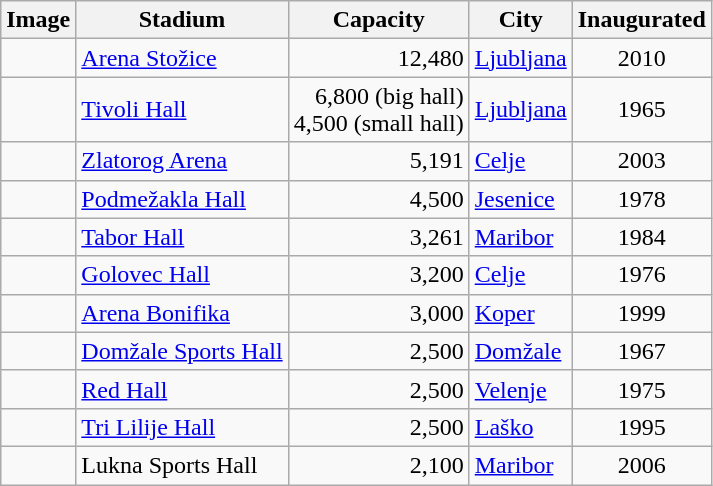<table class="wikitable sortable">
<tr>
<th>Image</th>
<th>Stadium</th>
<th>Capacity</th>
<th>City</th>
<th>Inaugurated</th>
</tr>
<tr>
<td></td>
<td><a href='#'>Arena Stožice</a></td>
<td align="right">12,480</td>
<td><a href='#'>Ljubljana</a></td>
<td align="center">2010</td>
</tr>
<tr>
<td></td>
<td><a href='#'>Tivoli Hall</a></td>
<td align="right">6,800 (big hall)<br>4,500 (small hall)</td>
<td><a href='#'>Ljubljana</a></td>
<td align="center">1965</td>
</tr>
<tr>
<td></td>
<td><a href='#'>Zlatorog Arena</a></td>
<td align="right">5,191</td>
<td><a href='#'>Celje</a></td>
<td align="center">2003</td>
</tr>
<tr>
<td></td>
<td><a href='#'>Podmežakla Hall</a></td>
<td align="right">4,500</td>
<td><a href='#'>Jesenice</a></td>
<td align="center">1978</td>
</tr>
<tr>
<td></td>
<td><a href='#'>Tabor Hall</a></td>
<td align="right">3,261</td>
<td><a href='#'>Maribor</a></td>
<td align="center">1984</td>
</tr>
<tr>
<td></td>
<td><a href='#'>Golovec Hall</a></td>
<td align="right">3,200</td>
<td><a href='#'>Celje</a></td>
<td align="center">1976</td>
</tr>
<tr>
<td></td>
<td><a href='#'>Arena Bonifika</a></td>
<td align="right">3,000</td>
<td><a href='#'>Koper</a></td>
<td align="center">1999</td>
</tr>
<tr>
<td></td>
<td><a href='#'>Domžale Sports Hall</a></td>
<td align="right">2,500</td>
<td><a href='#'>Domžale</a></td>
<td align="center">1967</td>
</tr>
<tr>
<td></td>
<td><a href='#'>Red Hall</a></td>
<td align="right">2,500</td>
<td><a href='#'>Velenje</a></td>
<td align="center">1975</td>
</tr>
<tr>
<td></td>
<td><a href='#'>Tri Lilije Hall</a></td>
<td align="right">2,500</td>
<td><a href='#'>Laško</a></td>
<td align="center">1995</td>
</tr>
<tr>
<td></td>
<td>Lukna Sports Hall</td>
<td align="right">2,100</td>
<td><a href='#'>Maribor</a></td>
<td align="center">2006</td>
</tr>
</table>
